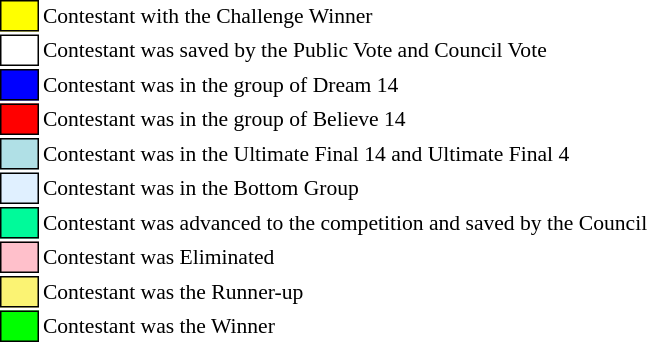<table class="toccolours"style="font-size: 90%; white-space: nowrap;">
<tr>
<td style="background:#FFFF00; border:1px solid black;">      </td>
<td>Contestant with the Challenge Winner</td>
</tr>
<tr>
<td style="background:#FFFFFF; border:1px solid black;">      </td>
<td>Contestant was saved by the Public Vote and Council Vote</td>
</tr>
<tr>
<td style="background:blue; border:1px solid black;">      </td>
<td>Contestant was in the group of Dream 14</td>
</tr>
<tr>
<td style="background:red; border:1px solid black;">      </td>
<td>Contestant was in the group of Believe 14</td>
</tr>
<tr>
<td style="background:#b0e0e6; border:1px solid black;">      </td>
<td>Contestant was in the Ultimate Final 14 and Ultimate Final 4</td>
</tr>
<tr>
<td style="background:#e0f0ff; border:1px solid black;">      </td>
<td>Contestant was in the Bottom Group</td>
</tr>
<tr>
<td style="background:#00fa9a; border:1px solid black;">      </td>
<td>Contestant was advanced to the competition and saved by the Council</td>
</tr>
<tr>
<td style="background:pink; border:1px solid black;">      </td>
<td>Contestant was Eliminated</td>
</tr>
<tr>
<td style="background:#FBF373; border:1px solid black;">      </td>
<td>Contestant was the Runner-up</td>
</tr>
<tr>
<td style="background:lime; border:1px solid black;">      </td>
<td>Contestant was the Winner</td>
</tr>
</table>
